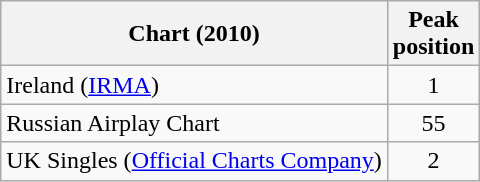<table class="wikitable sortable">
<tr>
<th>Chart (2010)</th>
<th>Peak<br>position</th>
</tr>
<tr>
<td>Ireland (<a href='#'>IRMA</a>)</td>
<td align="center">1</td>
</tr>
<tr>
<td>Russian Airplay Chart</td>
<td align="center">55</td>
</tr>
<tr>
<td>UK Singles (<a href='#'>Official Charts Company</a>)</td>
<td align="center">2</td>
</tr>
</table>
